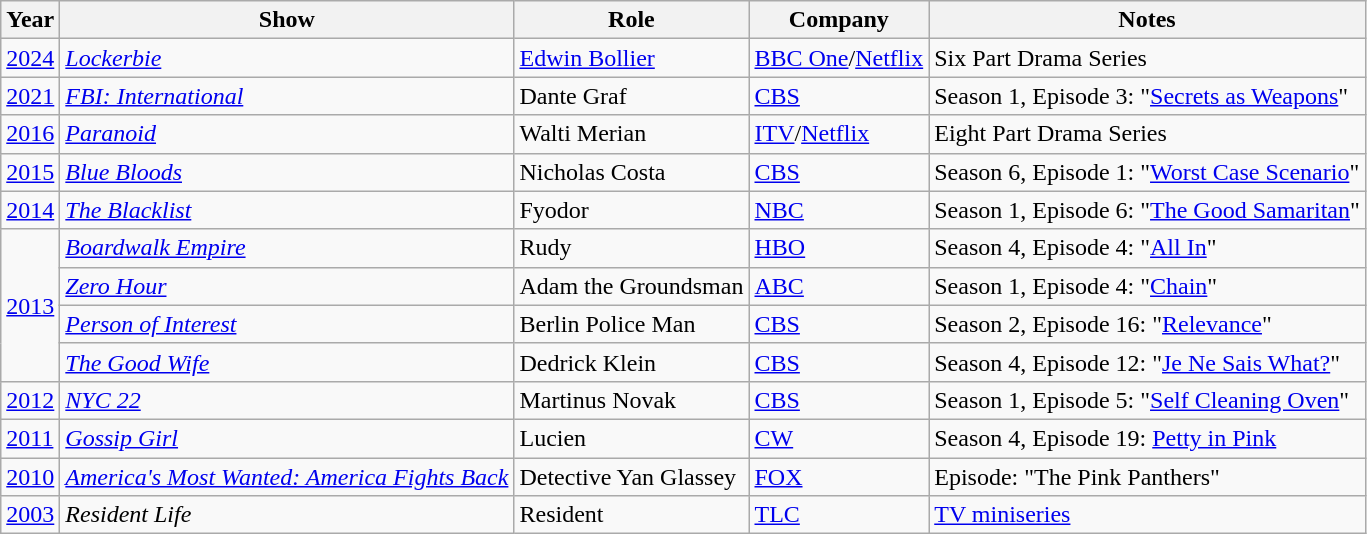<table class="wikitable">
<tr>
<th>Year</th>
<th>Show</th>
<th>Role</th>
<th>Company</th>
<th>Notes</th>
</tr>
<tr>
<td><a href='#'>2024</a></td>
<td><em><a href='#'>Lockerbie</a></em></td>
<td><a href='#'>Edwin Bollier</a></td>
<td><a href='#'>BBC One</a>/<a href='#'>Netflix</a></td>
<td>Six Part Drama Series</td>
</tr>
<tr>
<td><a href='#'>2021</a></td>
<td><em><a href='#'>FBI: International</a></em></td>
<td>Dante Graf</td>
<td><a href='#'>CBS</a></td>
<td>Season 1, Episode 3: "<a href='#'>Secrets as Weapons</a>"</td>
</tr>
<tr>
<td><a href='#'>2016</a></td>
<td><em><a href='#'>Paranoid</a></em></td>
<td>Walti Merian</td>
<td><a href='#'>ITV</a>/<a href='#'>Netflix</a></td>
<td>Eight Part Drama Series</td>
</tr>
<tr>
<td><a href='#'>2015</a></td>
<td><em><a href='#'>Blue Bloods</a></em></td>
<td>Nicholas Costa</td>
<td><a href='#'>CBS</a></td>
<td>Season 6, Episode 1: "<a href='#'>Worst Case Scenario</a>"</td>
</tr>
<tr>
<td><a href='#'>2014</a></td>
<td><em><a href='#'>The Blacklist</a></em></td>
<td>Fyodor</td>
<td><a href='#'>NBC</a></td>
<td>Season 1, Episode 6: "<a href='#'>The Good Samaritan</a>"</td>
</tr>
<tr>
<td rowspan="4"><a href='#'>2013</a></td>
<td><em><a href='#'>Boardwalk Empire</a></em></td>
<td>Rudy</td>
<td><a href='#'>HBO</a></td>
<td>Season 4, Episode 4: "<a href='#'>All In</a>"</td>
</tr>
<tr>
<td><em><a href='#'>Zero Hour</a></em></td>
<td>Adam the Groundsman</td>
<td><a href='#'>ABC</a></td>
<td>Season 1, Episode 4: "<a href='#'>Chain</a>"</td>
</tr>
<tr>
<td><em><a href='#'>Person of Interest</a></em></td>
<td>Berlin Police Man</td>
<td><a href='#'>CBS</a></td>
<td>Season 2, Episode 16: "<a href='#'>Relevance</a>"</td>
</tr>
<tr>
<td><em><a href='#'>The Good Wife</a></em></td>
<td>Dedrick Klein</td>
<td><a href='#'>CBS</a></td>
<td>Season 4, Episode 12: "<a href='#'>Je Ne Sais What?</a>"</td>
</tr>
<tr>
<td><a href='#'>2012</a></td>
<td><em><a href='#'>NYC 22</a></em></td>
<td>Martinus Novak</td>
<td><a href='#'>CBS</a></td>
<td>Season 1, Episode 5: "<a href='#'>Self Cleaning Oven</a>"</td>
</tr>
<tr>
<td><a href='#'>2011</a></td>
<td><em><a href='#'>Gossip Girl</a></em></td>
<td>Lucien</td>
<td><a href='#'>CW</a></td>
<td>Season 4, Episode 19: <a href='#'>Petty in Pink</a></td>
</tr>
<tr>
<td><a href='#'>2010</a></td>
<td><em><a href='#'>America's Most Wanted: America Fights Back</a></em></td>
<td>Detective Yan Glassey</td>
<td><a href='#'>FOX</a></td>
<td>Episode: "The Pink Panthers"</td>
</tr>
<tr>
<td><a href='#'>2003</a></td>
<td><em>Resident Life</em></td>
<td>Resident</td>
<td><a href='#'>TLC</a></td>
<td><a href='#'>TV miniseries</a></td>
</tr>
</table>
